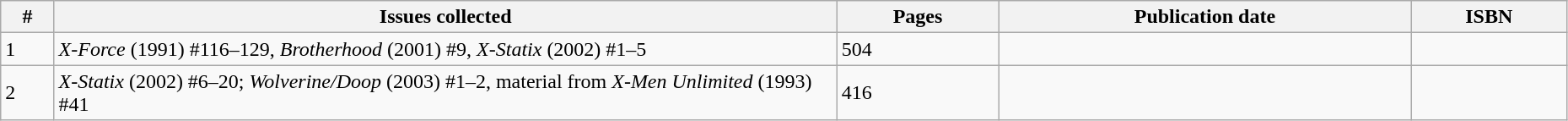<table class="wikitable sortable" width=98%>
<tr>
<th class="unsortable">#</th>
<th class="unsortable" width="50%">Issues collected</th>
<th>Pages</th>
<th>Publication date</th>
<th class="unsortable">ISBN</th>
</tr>
<tr>
<td>1</td>
<td><em>X-Force</em> (1991) #116–129, <em>Brotherhood</em> (2001) #9, <em>X-Statix</em> (2002) #1–5</td>
<td>504</td>
<td></td>
<td></td>
</tr>
<tr>
<td>2</td>
<td><em>X-Statix</em> (2002) #6–20; <em>Wolverine/Doop</em> (2003) #1–2, material from <em>X-Men Unlimited</em> (1993) #41</td>
<td>416</td>
<td></td>
<td></td>
</tr>
</table>
